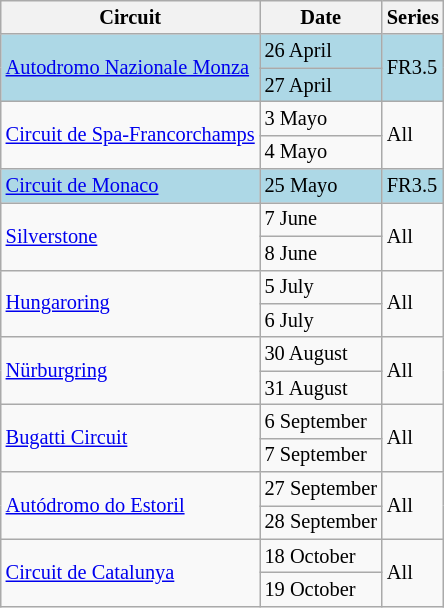<table class="wikitable" style="font-size: 85%;">
<tr>
<th>Circuit</th>
<th>Date</th>
<th>Series</th>
</tr>
<tr style="background:lightblue;">
<td rowspan=2> <a href='#'>Autodromo Nazionale Monza</a></td>
<td>26 April</td>
<td rowspan=2>FR3.5</td>
</tr>
<tr style="background:lightblue;">
<td>27 April</td>
</tr>
<tr>
<td rowspan=2> <a href='#'>Circuit de Spa-Francorchamps</a></td>
<td>3 Mayo</td>
<td rowspan=2>All</td>
</tr>
<tr>
<td>4 Mayo</td>
</tr>
<tr style="background:lightblue;">
<td> <a href='#'>Circuit de Monaco</a></td>
<td>25 Mayo</td>
<td>FR3.5</td>
</tr>
<tr>
<td rowspan=2> <a href='#'>Silverstone</a></td>
<td>7 June</td>
<td rowspan=2>All</td>
</tr>
<tr>
<td>8 June</td>
</tr>
<tr>
<td rowspan=2> <a href='#'>Hungaroring</a></td>
<td>5 July</td>
<td rowspan=2>All</td>
</tr>
<tr>
<td>6 July</td>
</tr>
<tr>
<td rowspan=2> <a href='#'>Nürburgring</a></td>
<td>30 August</td>
<td rowspan=2>All</td>
</tr>
<tr>
<td>31 August</td>
</tr>
<tr>
<td rowspan=2> <a href='#'>Bugatti Circuit</a></td>
<td>6 September</td>
<td rowspan=2>All</td>
</tr>
<tr>
<td>7 September</td>
</tr>
<tr>
<td rowspan=2> <a href='#'>Autódromo do Estoril</a></td>
<td>27 September</td>
<td rowspan=2>All</td>
</tr>
<tr>
<td>28 September</td>
</tr>
<tr>
<td rowspan=2> <a href='#'>Circuit de Catalunya</a></td>
<td>18 October</td>
<td rowspan=2>All</td>
</tr>
<tr>
<td>19 October</td>
</tr>
</table>
